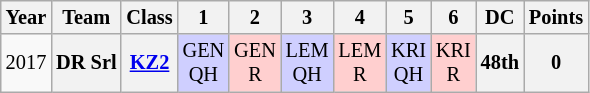<table class="wikitable" style="text-align:center; font-size:85%">
<tr>
<th>Year</th>
<th>Team</th>
<th>Class</th>
<th>1</th>
<th>2</th>
<th>3</th>
<th>4</th>
<th>5</th>
<th>6</th>
<th>DC</th>
<th>Points</th>
</tr>
<tr>
<td>2017</td>
<th nowrap>DR Srl</th>
<th><a href='#'>KZ2</a></th>
<td style="background:#CFCFFF;">GEN<br>QH<br></td>
<td style="background:#FFCFCF;">GEN<br>R<br></td>
<td style="background:#CFCFFF;">LEM<br>QH<br></td>
<td style="background:#FFCFCF;">LEM<br>R<br></td>
<td style="background:#CFCFFF;">KRI<br>QH<br></td>
<td style="background:#FFCFCF;">KRI<br>R<br></td>
<th>48th</th>
<th>0</th>
</tr>
</table>
